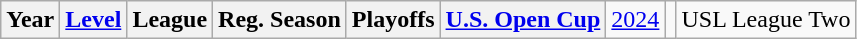<table class="wikitable" style="text-align: center;">
<tr>
<th>Year</th>
<th><a href='#'>Level</a></th>
<th>League</th>
<th>Reg. Season</th>
<th>Playoffs</th>
<th><a href='#'>U.S. Open Cup</a></th>
<td><a href='#'>2024</a></td>
<td></td>
<td>USL League Two</td>
</tr>
</table>
